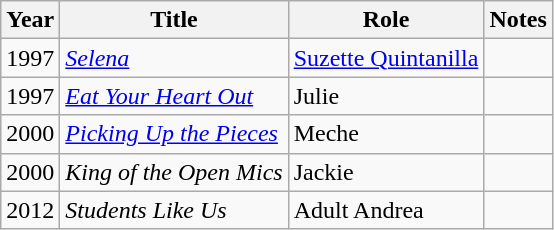<table class="wikitable">
<tr>
<th>Year</th>
<th>Title</th>
<th>Role</th>
<th>Notes</th>
</tr>
<tr>
<td>1997</td>
<td><em><a href='#'>Selena</a></em></td>
<td><a href='#'>Suzette Quintanilla</a></td>
<td></td>
</tr>
<tr>
<td>1997</td>
<td><em><a href='#'>Eat Your Heart Out</a></em></td>
<td>Julie</td>
<td></td>
</tr>
<tr>
<td>2000</td>
<td><em><a href='#'>Picking Up the Pieces</a></em></td>
<td>Meche</td>
<td></td>
</tr>
<tr>
<td>2000</td>
<td><em>King of the Open Mics</em></td>
<td>Jackie</td>
<td></td>
</tr>
<tr>
<td>2012</td>
<td><em>Students Like Us</em></td>
<td>Adult Andrea</td>
<td></td>
</tr>
</table>
